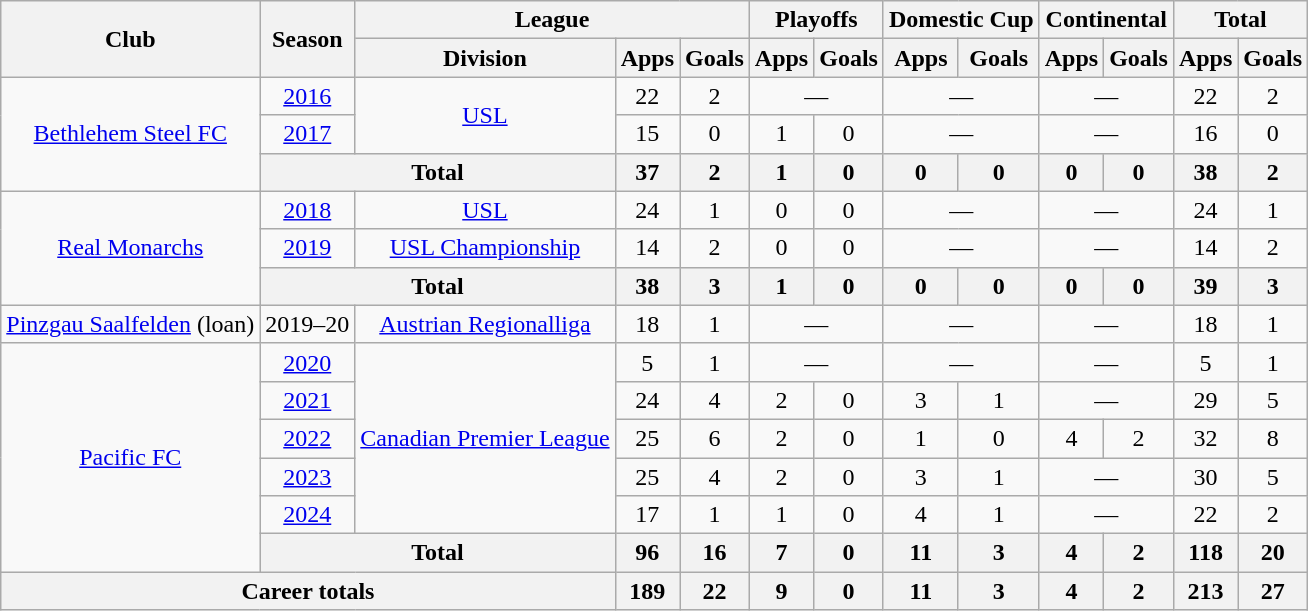<table class="wikitable" style="text-align: center;">
<tr>
<th rowspan="2">Club</th>
<th rowspan="2">Season</th>
<th colspan="3">League</th>
<th colspan="2">Playoffs</th>
<th colspan="2">Domestic Cup</th>
<th colspan="2">Continental</th>
<th colspan="2">Total</th>
</tr>
<tr>
<th>Division</th>
<th>Apps</th>
<th>Goals</th>
<th>Apps</th>
<th>Goals</th>
<th>Apps</th>
<th>Goals</th>
<th>Apps</th>
<th>Goals</th>
<th>Apps</th>
<th>Goals</th>
</tr>
<tr>
<td rowspan="3" valign="center"><a href='#'>Bethlehem Steel FC</a></td>
<td><a href='#'>2016</a></td>
<td rowspan="2"><a href='#'>USL</a></td>
<td>22</td>
<td>2</td>
<td colspan="2">—</td>
<td colspan="2">—</td>
<td colspan="2">—</td>
<td>22</td>
<td>2</td>
</tr>
<tr>
<td><a href='#'>2017</a></td>
<td>15</td>
<td>0</td>
<td>1</td>
<td>0</td>
<td colspan="2">—</td>
<td colspan="2">—</td>
<td>16</td>
<td>0</td>
</tr>
<tr>
<th colspan="2">Total</th>
<th>37</th>
<th>2</th>
<th>1</th>
<th>0</th>
<th>0</th>
<th>0</th>
<th>0</th>
<th>0</th>
<th>38</th>
<th>2</th>
</tr>
<tr>
<td rowspan="3" valign="center"><a href='#'>Real Monarchs</a></td>
<td><a href='#'>2018</a></td>
<td><a href='#'>USL</a></td>
<td>24</td>
<td>1</td>
<td>0</td>
<td>0</td>
<td colspan="2">—</td>
<td colspan="2">—</td>
<td>24</td>
<td>1</td>
</tr>
<tr>
<td><a href='#'>2019</a></td>
<td><a href='#'>USL Championship</a></td>
<td>14</td>
<td>2</td>
<td>0</td>
<td>0</td>
<td colspan="2">—</td>
<td colspan="2">—</td>
<td>14</td>
<td>2</td>
</tr>
<tr>
<th colspan="2">Total</th>
<th>38</th>
<th>3</th>
<th>1</th>
<th>0</th>
<th>0</th>
<th>0</th>
<th>0</th>
<th>0</th>
<th>39</th>
<th>3</th>
</tr>
<tr>
<td><a href='#'>Pinzgau Saalfelden</a> (loan)</td>
<td>2019–20</td>
<td><a href='#'>Austrian Regionalliga</a></td>
<td>18</td>
<td>1</td>
<td colspan="2">—</td>
<td colspan="2">—</td>
<td colspan="2">—</td>
<td>18</td>
<td>1</td>
</tr>
<tr>
<td rowspan="6"><a href='#'>Pacific FC</a></td>
<td><a href='#'>2020</a></td>
<td rowspan="5"><a href='#'>Canadian Premier League</a></td>
<td>5</td>
<td>1</td>
<td colspan="2">—</td>
<td colspan="2">—</td>
<td colspan="2">—</td>
<td>5</td>
<td>1</td>
</tr>
<tr>
<td><a href='#'>2021</a></td>
<td>24</td>
<td>4</td>
<td>2</td>
<td>0</td>
<td>3</td>
<td>1</td>
<td colspan="2">—</td>
<td>29</td>
<td>5</td>
</tr>
<tr>
<td><a href='#'>2022</a></td>
<td>25</td>
<td>6</td>
<td>2</td>
<td>0</td>
<td>1</td>
<td>0</td>
<td>4</td>
<td>2</td>
<td>32</td>
<td>8</td>
</tr>
<tr>
<td><a href='#'>2023</a></td>
<td>25</td>
<td>4</td>
<td>2</td>
<td>0</td>
<td>3</td>
<td>1</td>
<td colspan="2">—</td>
<td>30</td>
<td>5</td>
</tr>
<tr>
<td><a href='#'>2024</a></td>
<td>17</td>
<td>1</td>
<td>1</td>
<td>0</td>
<td>4</td>
<td>1</td>
<td colspan="2">—</td>
<td>22</td>
<td>2</td>
</tr>
<tr>
<th colspan="2">Total</th>
<th>96</th>
<th>16</th>
<th>7</th>
<th>0</th>
<th>11</th>
<th>3</th>
<th>4</th>
<th>2</th>
<th>118</th>
<th>20</th>
</tr>
<tr>
<th colspan="3">Career totals</th>
<th>189</th>
<th>22</th>
<th>9</th>
<th>0</th>
<th>11</th>
<th>3</th>
<th>4</th>
<th>2</th>
<th>213</th>
<th>27</th>
</tr>
</table>
